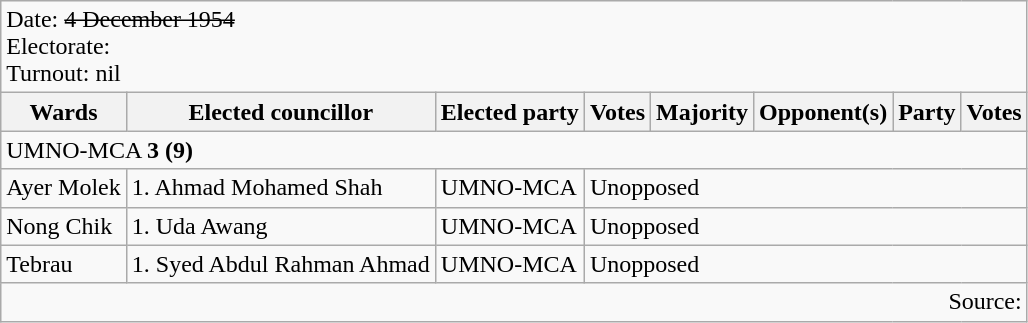<table class=wikitable>
<tr>
<td colspan=8>Date: <s>4 December 1954</s><br>Electorate: <br>Turnout: nil</td>
</tr>
<tr>
<th>Wards</th>
<th>Elected councillor</th>
<th>Elected party</th>
<th>Votes</th>
<th>Majority</th>
<th>Opponent(s)</th>
<th>Party</th>
<th>Votes</th>
</tr>
<tr>
<td colspan=8>UMNO-MCA <strong>3 (9)</strong> </td>
</tr>
<tr>
<td>Ayer Molek</td>
<td>1. Ahmad Mohamed Shah</td>
<td>UMNO-MCA</td>
<td colspan=5>Unopposed</td>
</tr>
<tr>
<td>Nong Chik</td>
<td>1. Uda Awang</td>
<td>UMNO-MCA</td>
<td colspan=5>Unopposed</td>
</tr>
<tr>
<td>Tebrau</td>
<td>1. Syed Abdul Rahman Ahmad</td>
<td>UMNO-MCA</td>
<td colspan=5>Unopposed</td>
</tr>
<tr>
<td colspan=8 align=right>Source: </td>
</tr>
</table>
